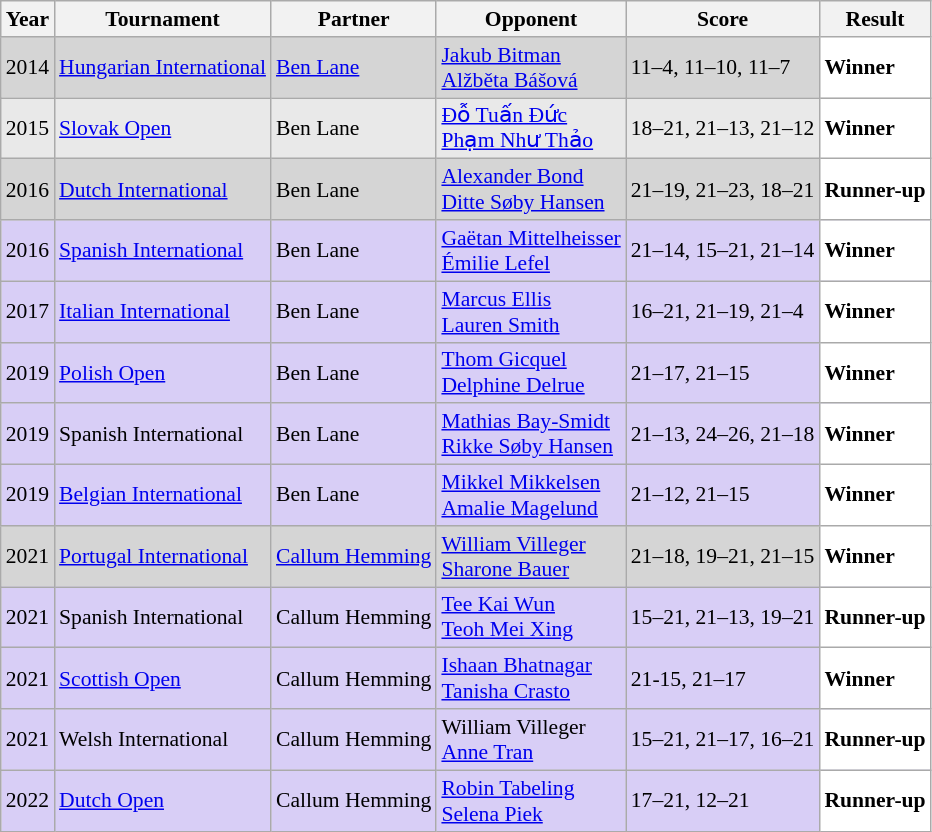<table class="sortable wikitable" style="font-size: 90%;">
<tr>
<th>Year</th>
<th>Tournament</th>
<th>Partner</th>
<th>Opponent</th>
<th>Score</th>
<th>Result</th>
</tr>
<tr style="background:#D5D5D5">
<td align="center">2014</td>
<td align="left"><a href='#'>Hungarian International</a></td>
<td align="left"> <a href='#'>Ben Lane</a></td>
<td align="left"> <a href='#'>Jakub Bitman</a><br> <a href='#'>Alžběta Bášová</a></td>
<td align="left">11–4, 11–10, 11–7</td>
<td style="text-align:left; background:white"> <strong>Winner</strong></td>
</tr>
<tr style="background:#E9E9E9">
<td align="center">2015</td>
<td align="left"><a href='#'>Slovak Open</a></td>
<td align="left"> Ben Lane</td>
<td align="left"> <a href='#'>Đỗ Tuấn Đức</a><br> <a href='#'>Phạm Như Thảo</a></td>
<td align="left">18–21, 21–13, 21–12</td>
<td style="text-align:left; background:white"> <strong>Winner</strong></td>
</tr>
<tr style="background:#D5D5D5">
<td align="center">2016</td>
<td align="left"><a href='#'>Dutch International</a></td>
<td align="left"> Ben Lane</td>
<td align="left"> <a href='#'>Alexander Bond</a><br> <a href='#'>Ditte Søby Hansen</a></td>
<td align="left">21–19, 21–23, 18–21</td>
<td style="text-align:left; background:white"> <strong>Runner-up</strong></td>
</tr>
<tr style="background:#D8CEF6">
<td align="center">2016</td>
<td align="left"><a href='#'>Spanish International</a></td>
<td align="left"> Ben Lane</td>
<td align="left"> <a href='#'>Gaëtan Mittelheisser</a><br> <a href='#'>Émilie Lefel</a></td>
<td align="left">21–14, 15–21, 21–14</td>
<td style="text-align:left; background:white"> <strong>Winner</strong></td>
</tr>
<tr style="background:#D8CEF6">
<td align="center">2017</td>
<td align="left"><a href='#'>Italian International</a></td>
<td align="left"> Ben Lane</td>
<td align="left"> <a href='#'>Marcus Ellis</a><br> <a href='#'>Lauren Smith</a></td>
<td align="left">16–21, 21–19, 21–4</td>
<td style="text-align:left; background:white"> <strong>Winner</strong></td>
</tr>
<tr style="background:#D8CEF6">
<td align="center">2019</td>
<td align="left"><a href='#'>Polish Open</a></td>
<td align="left"> Ben Lane</td>
<td align="left"> <a href='#'>Thom Gicquel</a><br> <a href='#'>Delphine Delrue</a></td>
<td align="left">21–17, 21–15</td>
<td style="text-align:left; background:white"> <strong>Winner</strong></td>
</tr>
<tr style="background:#D8CEF6">
<td align="center">2019</td>
<td align="left">Spanish International</td>
<td align="left"> Ben Lane</td>
<td align="left"> <a href='#'>Mathias Bay-Smidt</a><br> <a href='#'>Rikke Søby Hansen</a></td>
<td align="left">21–13, 24–26, 21–18</td>
<td style="text-align:left; background:white"> <strong>Winner</strong></td>
</tr>
<tr style="background:#D8CEF6">
<td align="center">2019</td>
<td align="left"><a href='#'>Belgian International</a></td>
<td align="left"> Ben Lane</td>
<td align="left"> <a href='#'>Mikkel Mikkelsen</a><br> <a href='#'>Amalie Magelund</a></td>
<td align="left">21–12, 21–15</td>
<td style="text-align:left; background:white"> <strong>Winner</strong></td>
</tr>
<tr style="background:#D5D5D5">
<td align="center">2021</td>
<td align="left"><a href='#'>Portugal International</a></td>
<td align="left"> <a href='#'>Callum Hemming</a></td>
<td align="left"> <a href='#'>William Villeger</a><br> <a href='#'>Sharone Bauer</a></td>
<td align="left">21–18, 19–21, 21–15</td>
<td style="text-align:left; background:white"> <strong>Winner</strong></td>
</tr>
<tr style="background:#D8CEF6">
<td align="center">2021</td>
<td align="left">Spanish International</td>
<td align="left"> Callum Hemming</td>
<td align="left"> <a href='#'>Tee Kai Wun</a><br> <a href='#'>Teoh Mei Xing</a></td>
<td align="left">15–21, 21–13, 19–21</td>
<td style="text-align:left; background:white"> <strong>Runner-up</strong></td>
</tr>
<tr style="background:#D8CEF6">
<td align="center">2021</td>
<td align="left"><a href='#'>Scottish Open</a></td>
<td align="left"> Callum Hemming</td>
<td align="left"> <a href='#'>Ishaan Bhatnagar</a><br> <a href='#'>Tanisha Crasto</a></td>
<td align="left">21-15, 21–17</td>
<td style="text-align:left; background:white"> <strong>Winner</strong></td>
</tr>
<tr style="background:#D8CEF6">
<td align="center">2021</td>
<td align="left">Welsh International</td>
<td align="left"> Callum Hemming</td>
<td align="left"> William Villeger<br> <a href='#'>Anne Tran</a></td>
<td align="left">15–21, 21–17, 16–21</td>
<td style="text-align:left; background:white"> <strong>Runner-up</strong></td>
</tr>
<tr style="background:#D8CEF6">
<td align="center">2022</td>
<td align="left"><a href='#'>Dutch Open</a></td>
<td align="left"> Callum Hemming</td>
<td align="left"> <a href='#'>Robin Tabeling</a><br> <a href='#'>Selena Piek</a></td>
<td align="left">17–21, 12–21</td>
<td style="text-align:left; background:white"> <strong>Runner-up</strong></td>
</tr>
</table>
